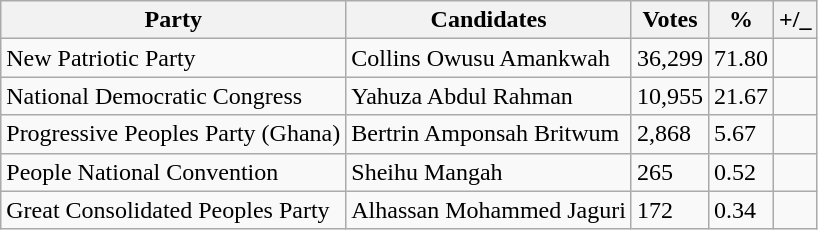<table class="wikitable">
<tr>
<th>Party</th>
<th>Candidates</th>
<th>Votes</th>
<th>%</th>
<th>+/_</th>
</tr>
<tr>
<td>New Patriotic Party</td>
<td>Collins Owusu Amankwah</td>
<td>36,299</td>
<td>71.80</td>
<td></td>
</tr>
<tr>
<td>National Democratic Congress</td>
<td>Yahuza Abdul Rahman</td>
<td>10,955</td>
<td>21.67</td>
<td></td>
</tr>
<tr>
<td>Progressive Peoples Party (Ghana)</td>
<td>Bertrin Amponsah Britwum</td>
<td>2,868</td>
<td>5.67</td>
<td></td>
</tr>
<tr>
<td>People National Convention</td>
<td>Sheihu Mangah</td>
<td>265</td>
<td>0.52</td>
<td></td>
</tr>
<tr>
<td>Great Consolidated Peoples Party</td>
<td>Alhassan Mohammed Jaguri</td>
<td>172</td>
<td>0.34</td>
<td></td>
</tr>
</table>
